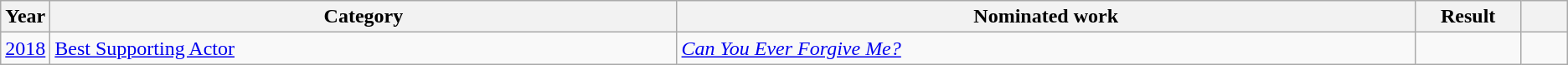<table class=wikitable>
<tr>
<th scope="col" style="width:1em;">Year</th>
<th scope="col" style="width:33em;">Category</th>
<th scope="col" style="width:39em;">Nominated work</th>
<th scope="col" style="width:5em;">Result</th>
<th scope="col" style="width:2em;"></th>
</tr>
<tr>
<td><a href='#'>2018</a></td>
<td><a href='#'>Best Supporting Actor</a></td>
<td><em><a href='#'>Can You Ever Forgive Me?</a></em></td>
<td></td>
<td style="text-align:center;"></td>
</tr>
</table>
